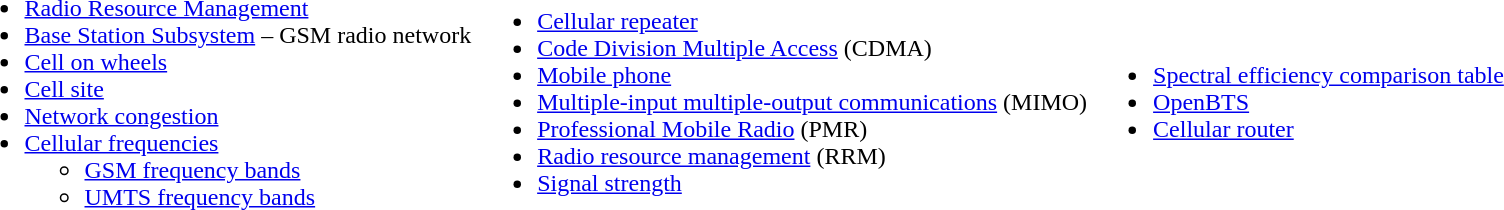<table>
<tr>
<td><br><ul><li><a href='#'>Radio Resource Management</a></li><li><a href='#'>Base Station Subsystem</a> – GSM radio network</li><li><a href='#'>Cell on wheels</a></li><li><a href='#'>Cell site</a></li><li><a href='#'>Network congestion</a></li><li><a href='#'>Cellular frequencies</a><ul><li><a href='#'>GSM frequency bands</a></li><li><a href='#'>UMTS frequency bands</a></li></ul></li></ul></td>
<td><br><ul><li><a href='#'>Cellular repeater</a></li><li><a href='#'>Code Division Multiple Access</a> (CDMA)</li><li><a href='#'>Mobile phone</a></li><li><a href='#'>Multiple-input multiple-output communications</a> (MIMO)</li><li><a href='#'>Professional Mobile Radio</a> (PMR)</li><li><a href='#'>Radio resource management</a> (RRM)</li><li><a href='#'>Signal strength</a></li></ul></td>
<td><br><ul><li><a href='#'>Spectral efficiency comparison table</a></li><li><a href='#'>OpenBTS</a></li><li><a href='#'>Cellular router</a></li></ul></td>
</tr>
</table>
